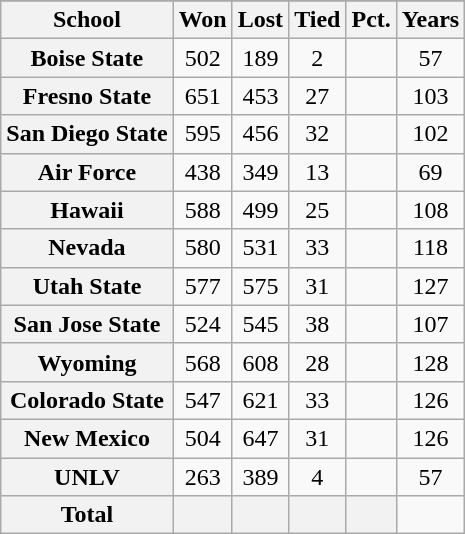<table class="wikitable sortable plainrowheaders" style="text-align:center;">
<tr>
</tr>
<tr>
<th scope="col">School</th>
<th scope="col">Won</th>
<th scope="col">Lost</th>
<th scope="col">Tied</th>
<th scope="col">Pct.</th>
<th scope="col">Years</th>
</tr>
<tr>
<th scope="row">Boise State</th>
<td>502</td>
<td>189</td>
<td>2</td>
<td></td>
<td>57</td>
</tr>
<tr>
<th scope="row">Fresno State</th>
<td>651</td>
<td>453</td>
<td>27</td>
<td></td>
<td>103</td>
</tr>
<tr>
<th scope="row">San Diego State</th>
<td>595</td>
<td>456</td>
<td>32</td>
<td></td>
<td>102</td>
</tr>
<tr>
<th scope="row">Air Force</th>
<td>438</td>
<td>349</td>
<td>13</td>
<td></td>
<td>69</td>
</tr>
<tr>
<th scope="row">Hawaii</th>
<td>588</td>
<td>499</td>
<td>25</td>
<td></td>
<td>108</td>
</tr>
<tr>
<th scope="row">Nevada</th>
<td>580</td>
<td>531</td>
<td>33</td>
<td></td>
<td>118</td>
</tr>
<tr>
<th scope="row">Utah State</th>
<td>577</td>
<td>575</td>
<td>31</td>
<td></td>
<td>127</td>
</tr>
<tr>
<th scope="row">San Jose State</th>
<td>524</td>
<td>545</td>
<td>38</td>
<td></td>
<td>107</td>
</tr>
<tr>
<th scope="row">Wyoming</th>
<td>568</td>
<td>608</td>
<td>28</td>
<td></td>
<td>128</td>
</tr>
<tr>
<th scope="row">Colorado State</th>
<td>547</td>
<td>621</td>
<td>33</td>
<td></td>
<td>126</td>
</tr>
<tr>
<th scope="row">New Mexico</th>
<td>504</td>
<td>647</td>
<td>31</td>
<td></td>
<td>126</td>
</tr>
<tr>
<th scope="row">UNLV</th>
<td>263</td>
<td>389</td>
<td>4</td>
<td></td>
<td>57</td>
</tr>
<tr>
<th scope="row" style="font-weight: bold;">Total</th>
<th scope="col"></th>
<th scope="col"></th>
<th scope="col"></th>
<th scope="col"></th>
</tr>
</table>
